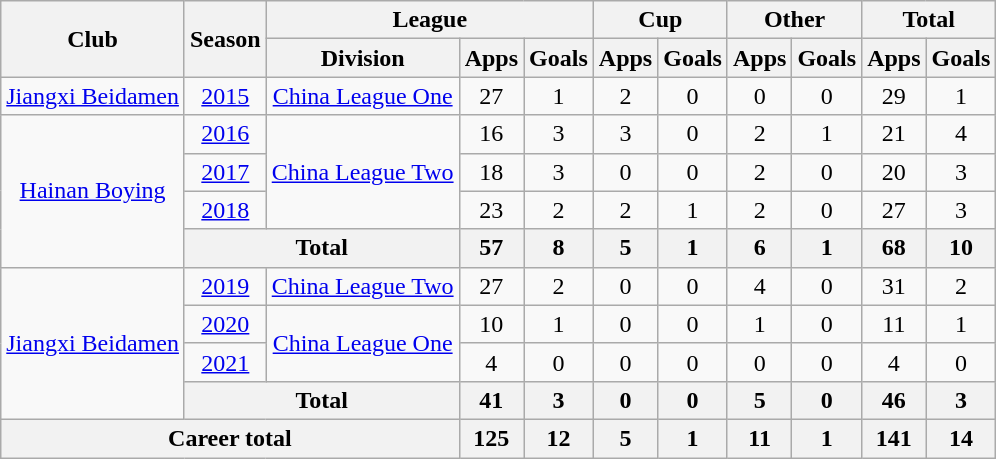<table class="wikitable" style="text-align: center">
<tr>
<th rowspan="2">Club</th>
<th rowspan="2">Season</th>
<th colspan="3">League</th>
<th colspan="2">Cup</th>
<th colspan="2">Other</th>
<th colspan="2">Total</th>
</tr>
<tr>
<th>Division</th>
<th>Apps</th>
<th>Goals</th>
<th>Apps</th>
<th>Goals</th>
<th>Apps</th>
<th>Goals</th>
<th>Apps</th>
<th>Goals</th>
</tr>
<tr>
<td><a href='#'>Jiangxi Beidamen</a></td>
<td><a href='#'>2015</a></td>
<td><a href='#'>China League One</a></td>
<td>27</td>
<td>1</td>
<td>2</td>
<td>0</td>
<td>0</td>
<td>0</td>
<td>29</td>
<td>1</td>
</tr>
<tr>
<td rowspan="4"><a href='#'>Hainan Boying</a></td>
<td><a href='#'>2016</a></td>
<td rowspan="3"><a href='#'>China League Two</a></td>
<td>16</td>
<td>3</td>
<td>3</td>
<td>0</td>
<td>2</td>
<td>1</td>
<td>21</td>
<td>4</td>
</tr>
<tr>
<td><a href='#'>2017</a></td>
<td>18</td>
<td>3</td>
<td>0</td>
<td>0</td>
<td>2</td>
<td>0</td>
<td>20</td>
<td>3</td>
</tr>
<tr>
<td><a href='#'>2018</a></td>
<td>23</td>
<td>2</td>
<td>2</td>
<td>1</td>
<td>2</td>
<td>0</td>
<td>27</td>
<td>3</td>
</tr>
<tr>
<th colspan=2>Total</th>
<th>57</th>
<th>8</th>
<th>5</th>
<th>1</th>
<th>6</th>
<th>1</th>
<th>68</th>
<th>10</th>
</tr>
<tr>
<td rowspan="4"><a href='#'>Jiangxi Beidamen</a></td>
<td><a href='#'>2019</a></td>
<td><a href='#'>China League Two</a></td>
<td>27</td>
<td>2</td>
<td>0</td>
<td>0</td>
<td>4</td>
<td>0</td>
<td>31</td>
<td>2</td>
</tr>
<tr>
<td><a href='#'>2020</a></td>
<td rowspan="2"><a href='#'>China League One</a></td>
<td>10</td>
<td>1</td>
<td>0</td>
<td>0</td>
<td>1</td>
<td>0</td>
<td>11</td>
<td>1</td>
</tr>
<tr>
<td><a href='#'>2021</a></td>
<td>4</td>
<td>0</td>
<td>0</td>
<td>0</td>
<td>0</td>
<td>0</td>
<td>4</td>
<td>0</td>
</tr>
<tr>
<th colspan=2>Total</th>
<th>41</th>
<th>3</th>
<th>0</th>
<th>0</th>
<th>5</th>
<th>0</th>
<th>46</th>
<th>3</th>
</tr>
<tr>
<th colspan=3>Career total</th>
<th>125</th>
<th>12</th>
<th>5</th>
<th>1</th>
<th>11</th>
<th>1</th>
<th>141</th>
<th>14</th>
</tr>
</table>
